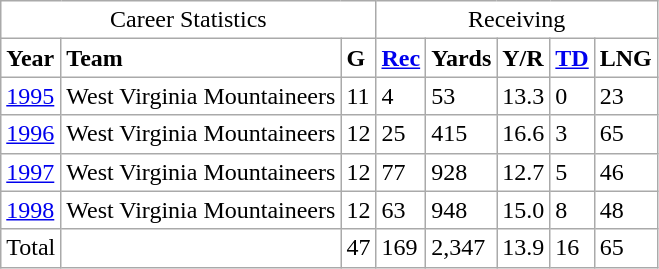<table class="wikitable" border=0 style="background: #FFFFFF;">
<tr>
<td colspan=3 align="center">Career Statistics</td>
<td colspan=5 align="center">Receiving</td>
</tr>
<tr>
<td><strong>Year</strong></td>
<td><strong>Team</strong></td>
<td><strong>G</strong></td>
<td><strong><a href='#'>Rec</a></strong></td>
<td><strong>Yards</strong></td>
<td><strong>Y/R</strong></td>
<td><strong><a href='#'>TD</a></strong></td>
<td><strong>LNG</strong></td>
</tr>
<tr>
<td><a href='#'>1995</a></td>
<td>West Virginia Mountaineers</td>
<td>11</td>
<td>4</td>
<td>53</td>
<td>13.3</td>
<td>0</td>
<td>23</td>
</tr>
<tr>
<td><a href='#'>1996</a></td>
<td>West Virginia Mountaineers</td>
<td>12</td>
<td>25</td>
<td>415</td>
<td>16.6</td>
<td>3</td>
<td>65</td>
</tr>
<tr>
<td><a href='#'>1997</a></td>
<td>West Virginia Mountaineers</td>
<td>12</td>
<td>77</td>
<td>928</td>
<td>12.7</td>
<td>5</td>
<td>46</td>
</tr>
<tr>
<td><a href='#'>1998</a></td>
<td>West Virginia Mountaineers</td>
<td>12</td>
<td>63</td>
<td>948</td>
<td>15.0</td>
<td>8</td>
<td>48</td>
</tr>
<tr>
<td>Total</td>
<td></td>
<td>47</td>
<td>169</td>
<td>2,347</td>
<td>13.9</td>
<td>16</td>
<td>65</td>
</tr>
</table>
